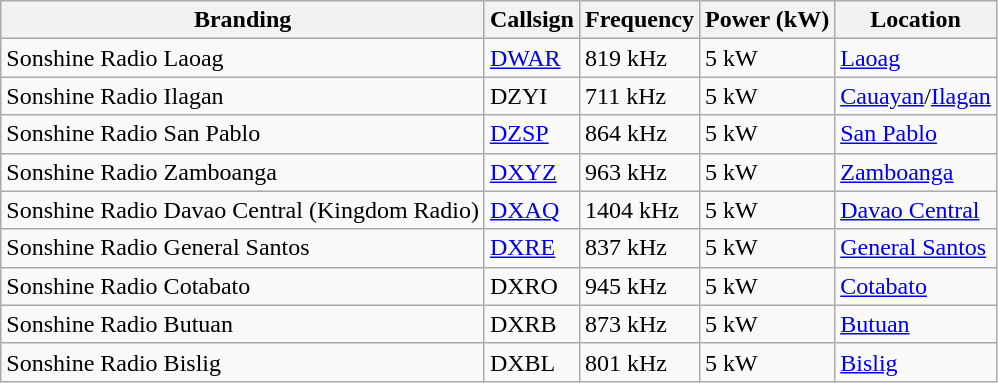<table class="wikitable">
<tr>
<th>Branding</th>
<th>Callsign</th>
<th>Frequency</th>
<th>Power (kW)</th>
<th>Location</th>
</tr>
<tr>
<td>Sonshine Radio Laoag</td>
<td><a href='#'>DWAR</a></td>
<td>819 kHz</td>
<td>5 kW</td>
<td><a href='#'>Laoag</a></td>
</tr>
<tr>
<td>Sonshine Radio Ilagan</td>
<td>DZYI</td>
<td>711 kHz</td>
<td>5 kW</td>
<td><a href='#'>Cauayan</a>/<a href='#'>Ilagan</a></td>
</tr>
<tr>
<td>Sonshine Radio San Pablo</td>
<td><a href='#'>DZSP</a></td>
<td>864 kHz</td>
<td>5 kW</td>
<td><a href='#'>San Pablo</a></td>
</tr>
<tr>
<td>Sonshine Radio Zamboanga</td>
<td><a href='#'>DXYZ</a></td>
<td>963 kHz</td>
<td>5 kW</td>
<td><a href='#'>Zamboanga</a></td>
</tr>
<tr>
<td>Sonshine Radio Davao Central (Kingdom Radio)</td>
<td><a href='#'>DXAQ</a></td>
<td>1404 kHz</td>
<td>5 kW</td>
<td><a href='#'>Davao Central</a></td>
</tr>
<tr>
<td>Sonshine Radio General Santos</td>
<td><a href='#'>DXRE</a></td>
<td>837 kHz</td>
<td>5 kW</td>
<td><a href='#'>General Santos</a></td>
</tr>
<tr>
<td>Sonshine Radio Cotabato</td>
<td>DXRO</td>
<td>945 kHz</td>
<td>5 kW</td>
<td><a href='#'>Cotabato</a></td>
</tr>
<tr>
<td>Sonshine Radio Butuan</td>
<td>DXRB</td>
<td>873 kHz</td>
<td>5 kW</td>
<td><a href='#'>Butuan</a></td>
</tr>
<tr>
<td>Sonshine Radio Bislig</td>
<td>DXBL</td>
<td>801 kHz</td>
<td>5 kW</td>
<td><a href='#'>Bislig</a></td>
</tr>
</table>
